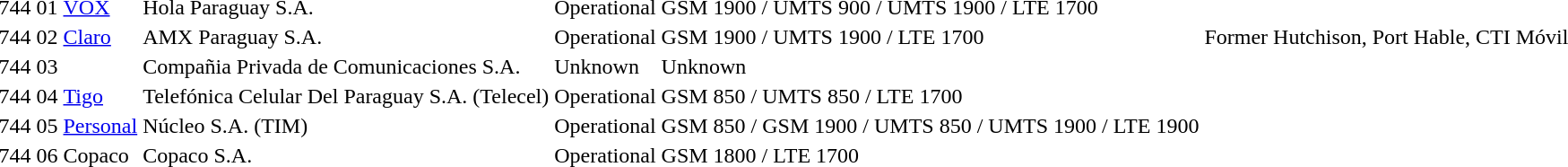<table>
<tr>
<td>744</td>
<td>01</td>
<td><a href='#'>VOX</a></td>
<td>Hola Paraguay S.A.</td>
<td>Operational</td>
<td>GSM 1900 / UMTS 900 / UMTS 1900 / LTE 1700</td>
<td></td>
</tr>
<tr>
<td>744</td>
<td>02</td>
<td><a href='#'>Claro</a></td>
<td>AMX Paraguay S.A.</td>
<td>Operational</td>
<td>GSM 1900 / UMTS 1900 / LTE 1700</td>
<td>Former Hutchison, Port Hable, CTI Móvil</td>
</tr>
<tr>
<td>744</td>
<td>03</td>
<td></td>
<td>Compañia Privada de Comunicaciones S.A.</td>
<td>Unknown</td>
<td>Unknown</td>
<td></td>
</tr>
<tr>
<td>744</td>
<td>04</td>
<td><a href='#'>Tigo</a></td>
<td>Telefónica Celular Del Paraguay S.A. (Telecel)</td>
<td>Operational</td>
<td>GSM 850 / UMTS 850 / LTE 1700</td>
<td></td>
</tr>
<tr>
<td>744</td>
<td>05</td>
<td><a href='#'>Personal</a></td>
<td>Núcleo S.A. (TIM)</td>
<td>Operational</td>
<td>GSM 850 / GSM 1900 / UMTS 850 / UMTS 1900 / LTE 1900</td>
<td></td>
</tr>
<tr>
<td>744</td>
<td>06</td>
<td>Copaco</td>
<td>Copaco S.A.</td>
<td>Operational</td>
<td>GSM 1800 / LTE 1700</td>
<td></td>
</tr>
</table>
